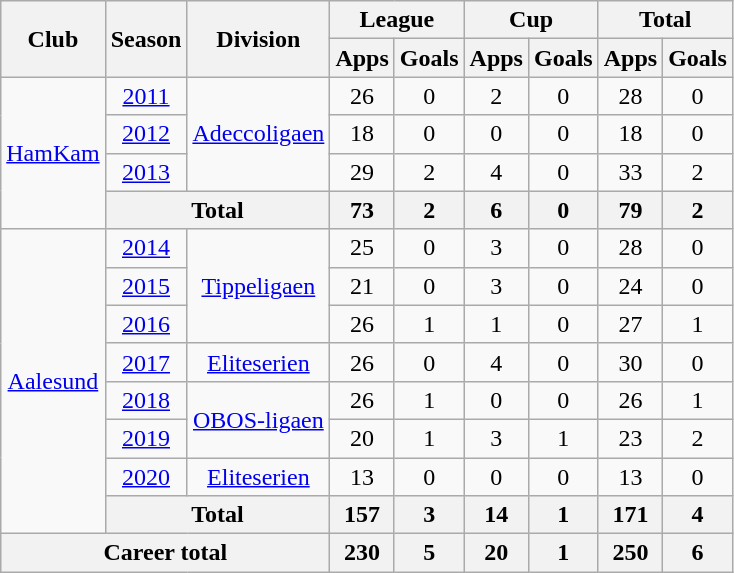<table class="wikitable" style="text-align: center;">
<tr>
<th rowspan="2">Club</th>
<th rowspan="2">Season</th>
<th rowspan="2">Division</th>
<th colspan="2">League</th>
<th colspan="2">Cup</th>
<th colspan="2">Total</th>
</tr>
<tr>
<th>Apps</th>
<th>Goals</th>
<th>Apps</th>
<th>Goals</th>
<th>Apps</th>
<th>Goals</th>
</tr>
<tr>
<td rowspan="4" valign="center"><a href='#'>HamKam</a></td>
<td><a href='#'>2011</a></td>
<td rowspan="3" valign="center"><a href='#'>Adeccoligaen</a></td>
<td>26</td>
<td>0</td>
<td>2</td>
<td>0</td>
<td>28</td>
<td>0</td>
</tr>
<tr>
<td><a href='#'>2012</a></td>
<td>18</td>
<td>0</td>
<td>0</td>
<td>0</td>
<td>18</td>
<td>0</td>
</tr>
<tr>
<td><a href='#'>2013</a></td>
<td>29</td>
<td>2</td>
<td>4</td>
<td>0</td>
<td>33</td>
<td>2</td>
</tr>
<tr>
<th colspan="2">Total</th>
<th>73</th>
<th>2</th>
<th>6</th>
<th>0</th>
<th>79</th>
<th>2</th>
</tr>
<tr>
<td rowspan="8" valign="center"><a href='#'>Aalesund</a></td>
<td><a href='#'>2014</a></td>
<td rowspan="3" valign="center"><a href='#'>Tippeligaen</a></td>
<td>25</td>
<td>0</td>
<td>3</td>
<td>0</td>
<td>28</td>
<td>0</td>
</tr>
<tr>
<td><a href='#'>2015</a></td>
<td>21</td>
<td>0</td>
<td>3</td>
<td>0</td>
<td>24</td>
<td>0</td>
</tr>
<tr>
<td><a href='#'>2016</a></td>
<td>26</td>
<td>1</td>
<td>1</td>
<td>0</td>
<td>27</td>
<td>1</td>
</tr>
<tr>
<td><a href='#'>2017</a></td>
<td rowspan="1" valign="center"><a href='#'>Eliteserien</a></td>
<td>26</td>
<td>0</td>
<td>4</td>
<td>0</td>
<td>30</td>
<td>0</td>
</tr>
<tr>
<td><a href='#'>2018</a></td>
<td rowspan="2" valign="center"><a href='#'>OBOS-ligaen</a></td>
<td>26</td>
<td>1</td>
<td>0</td>
<td>0</td>
<td>26</td>
<td>1</td>
</tr>
<tr>
<td><a href='#'>2019</a></td>
<td>20</td>
<td>1</td>
<td>3</td>
<td>1</td>
<td>23</td>
<td>2</td>
</tr>
<tr>
<td><a href='#'>2020</a></td>
<td rowspan="1" valign="center"><a href='#'>Eliteserien</a></td>
<td>13</td>
<td>0</td>
<td>0</td>
<td>0</td>
<td>13</td>
<td>0</td>
</tr>
<tr>
<th colspan="2">Total</th>
<th>157</th>
<th>3</th>
<th>14</th>
<th>1</th>
<th>171</th>
<th>4</th>
</tr>
<tr>
<th colspan="3">Career total</th>
<th>230</th>
<th>5</th>
<th>20</th>
<th>1</th>
<th>250</th>
<th>6</th>
</tr>
</table>
